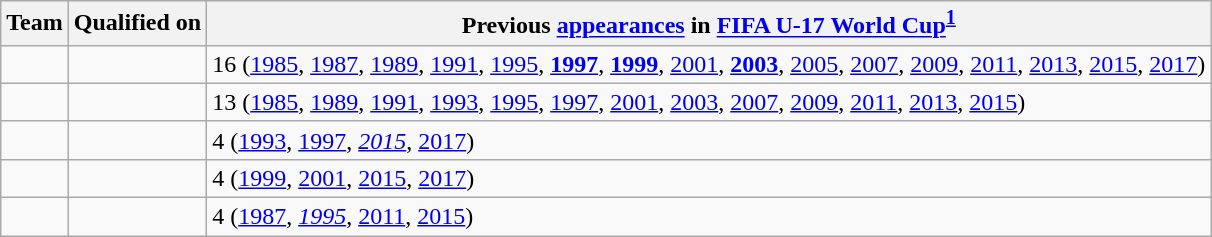<table class="wikitable sortable">
<tr>
<th>Team</th>
<th>Qualified on</th>
<th data-sort-type="number">Previous <a href='#'>appearances</a> in <a href='#'>FIFA U-17 World Cup</a><sup><strong><a href='#'>1</a></strong></sup></th>
</tr>
<tr>
<td></td>
<td></td>
<td>16 (<a href='#'>1985</a>, <a href='#'>1987</a>, <a href='#'>1989</a>, <a href='#'>1991</a>, <a href='#'>1995</a>, <strong><a href='#'>1997</a></strong>, <strong><a href='#'>1999</a></strong>, <a href='#'>2001</a>, <strong><a href='#'>2003</a></strong>, <a href='#'>2005</a>, <a href='#'>2007</a>, <a href='#'>2009</a>, <a href='#'>2011</a>, <a href='#'>2013</a>, <a href='#'>2015</a>, <a href='#'>2017</a>)</td>
</tr>
<tr>
<td></td>
<td></td>
<td>13 (<a href='#'>1985</a>, <a href='#'>1989</a>, <a href='#'>1991</a>, <a href='#'>1993</a>, <a href='#'>1995</a>, <a href='#'>1997</a>, <a href='#'>2001</a>, <a href='#'>2003</a>, <a href='#'>2007</a>, <a href='#'>2009</a>, <a href='#'>2011</a>, <a href='#'>2013</a>, <a href='#'>2015</a>)</td>
</tr>
<tr>
<td></td>
<td></td>
<td>4 (<a href='#'>1993</a>, <a href='#'>1997</a>, <em><a href='#'>2015</a></em>, <a href='#'>2017</a>)</td>
</tr>
<tr>
<td></td>
<td></td>
<td>4 (<a href='#'>1999</a>, <a href='#'>2001</a>, <a href='#'>2015</a>, <a href='#'>2017</a>)</td>
</tr>
<tr>
<td></td>
<td></td>
<td>4 (<a href='#'>1987</a>, <em><a href='#'>1995</a></em>, <a href='#'>2011</a>, <a href='#'>2015</a>)</td>
</tr>
</table>
